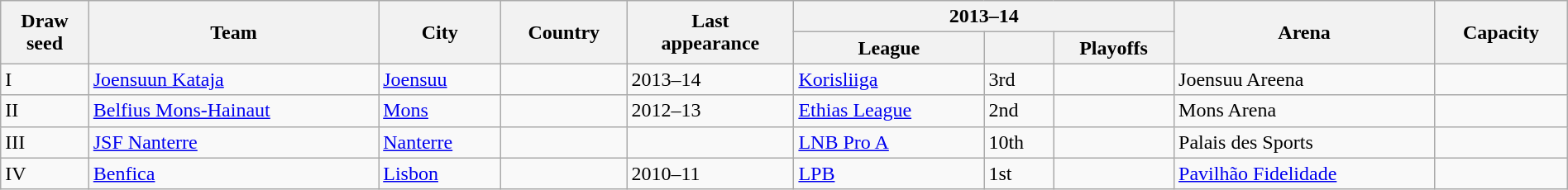<table class="wikitable sortable" width=100%>
<tr>
<th rowspan=2>Draw <br> seed</th>
<th rowspan=2>Team</th>
<th rowspan=2>City</th>
<th rowspan=2>Country</th>
<th rowspan=2>Last <br> appearance</th>
<th colspan=3>2013–14</th>
<th rowspan=2>Arena</th>
<th rowspan=2>Capacity</th>
</tr>
<tr>
<th>League</th>
<th></th>
<th>Playoffs</th>
</tr>
<tr>
<td><div>I</div></td>
<td><a href='#'>Joensuun Kataja</a></td>
<td><a href='#'>Joensuu</a></td>
<td></td>
<td><div>2013–14</div></td>
<td><a href='#'>Korisliiga</a></td>
<td><div>3rd</div></td>
<td><div></div></td>
<td>Joensuu Areena</td>
<td><div></div></td>
</tr>
<tr>
<td><div>II</div></td>
<td><a href='#'>Belfius Mons-Hainaut</a></td>
<td><a href='#'>Mons</a></td>
<td></td>
<td><div>2012–13</div></td>
<td><a href='#'>Ethias League</a></td>
<td><div>2nd</div></td>
<td><div></div></td>
<td>Mons Arena</td>
<td><div></div></td>
</tr>
<tr>
<td><div>III</div></td>
<td><a href='#'>JSF Nanterre</a></td>
<td><a href='#'>Nanterre</a></td>
<td></td>
<td></td>
<td><a href='#'>LNB Pro A</a></td>
<td><div>10th</div></td>
<td></td>
<td>Palais des Sports</td>
<td><div></div></td>
</tr>
<tr>
<td><div>IV</div></td>
<td><a href='#'>Benfica</a></td>
<td><a href='#'>Lisbon</a></td>
<td></td>
<td><div>2010–11</div></td>
<td><a href='#'>LPB</a></td>
<td><div>1st</div></td>
<td><div></div></td>
<td><a href='#'>Pavilhão Fidelidade</a></td>
<td><div></div></td>
</tr>
</table>
